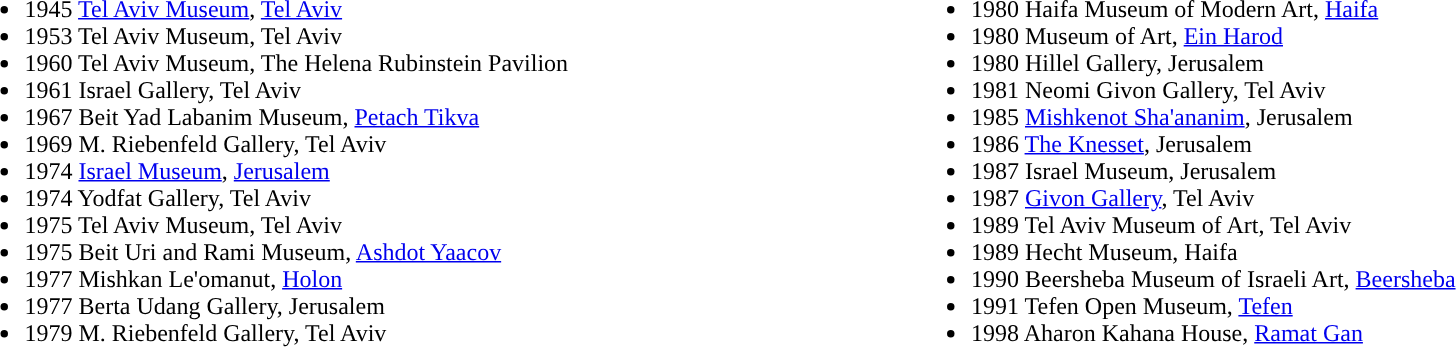<table width="100%" style="background-color: transparent;">
<tr "valign=top border="0|">
<td width=45% valign=top><br><ul><li>1945 <a href='#'>Tel Aviv Museum</a>, <a href='#'>Tel Aviv</a></li><li>1953 Tel Aviv Museum, Tel Aviv</li><li>1960 Tel Aviv Museum, The Helena Rubinstein Pavilion</li><li>1961 Israel Gallery, Tel Aviv</li><li>1967 Beit Yad Labanim Museum, <a href='#'>Petach Tikva</a></li><li>1969 M. Riebenfeld Gallery, Tel Aviv</li><li>1974 <a href='#'>Israel Museum</a>, <a href='#'>Jerusalem</a></li><li>1974 Yodfat Gallery, Tel Aviv</li><li>1975 Tel Aviv Museum, Tel Aviv</li><li>1975 Beit Uri and Rami Museum, <a href='#'>Ashdot Yaacov</a></li><li>1977 Mishkan Le'omanut, <a href='#'>Holon</a></li><li>1977 Berta Udang Gallery, Jerusalem</li><li>1979 M. Riebenfeld Gallery, Tel Aviv</li></ul></td>
<td width=45% valign=top><br><ul><li>1980 Haifa Museum of Modern Art, <a href='#'>Haifa</a></li><li>1980 Museum of Art, <a href='#'>Ein Harod</a></li><li>1980 Hillel Gallery, Jerusalem</li><li>1981 Neomi Givon Gallery, Tel Aviv</li><li>1985 <a href='#'>Mishkenot Sha'ananim</a>, Jerusalem</li><li>1986 <a href='#'>The Knesset</a>, Jerusalem</li><li>1987 Israel Museum, Jerusalem</li><li>1987 <a href='#'>Givon Gallery</a>, Tel Aviv</li><li>1989 Tel Aviv Museum of Art, Tel Aviv</li><li>1989 Hecht Museum, Haifa</li><li>1990 Beersheba Museum of Israeli Art, <a href='#'>Beersheba</a></li><li>1991 Tefen Open Museum, <a href='#'>Tefen</a></li><li>1998 Aharon Kahana House, <a href='#'>Ramat Gan</a></li></ul></td>
</tr>
</table>
